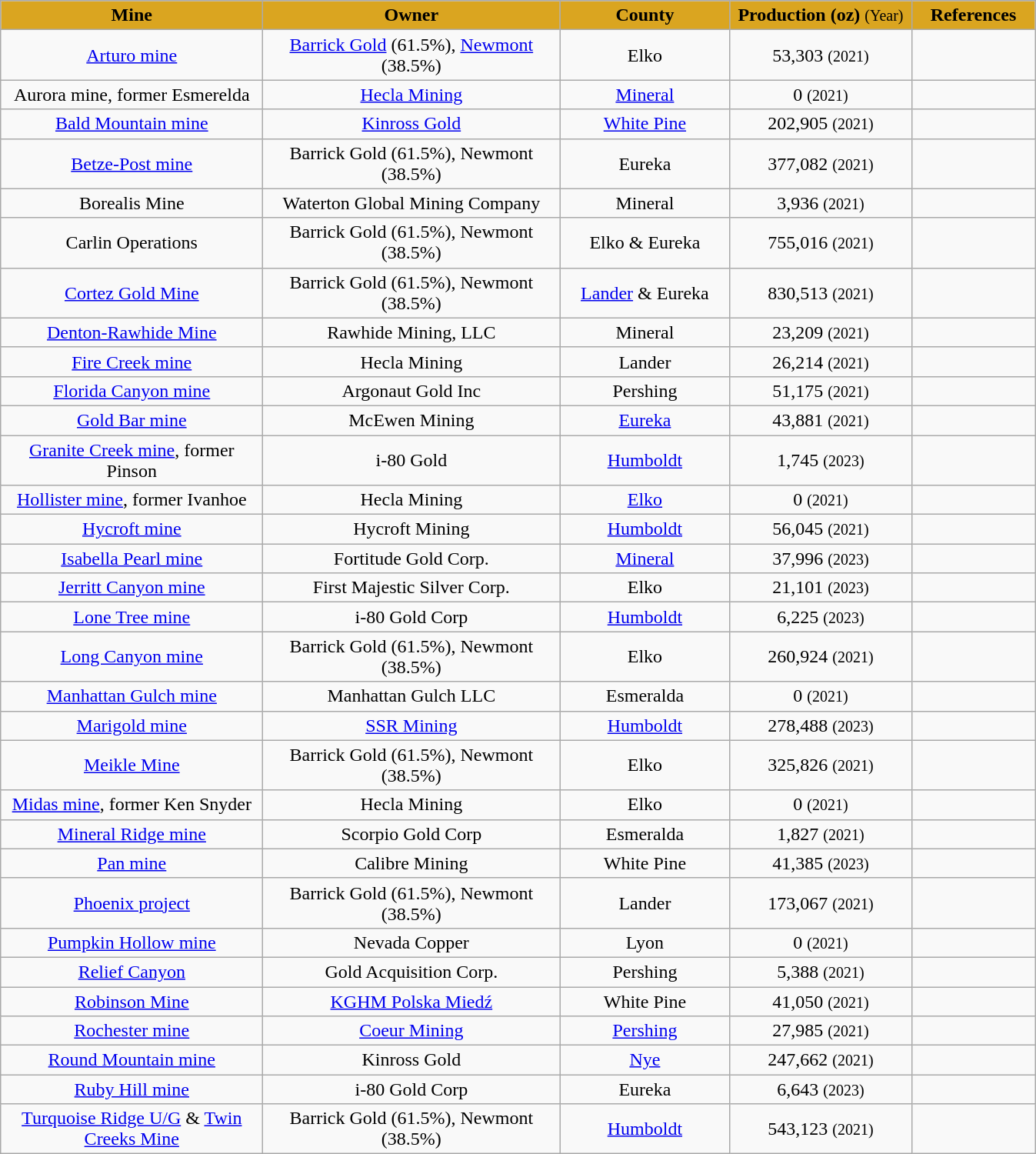<table class="sortable wikitable">
<tr align="center" bgcolor="#DAA520">
<td width="220"><strong>Mine</strong></td>
<td width="250"><strong>Owner</strong></td>
<td width="140"><strong>County</strong></td>
<td width="150"><strong>Production (oz)</strong> <small>(Year)</small></td>
<td width="100"><strong>References</strong></td>
</tr>
<tr align="center">
<td><a href='#'>Arturo mine</a></td>
<td><a href='#'>Barrick Gold</a> (61.5%), <a href='#'>Newmont</a> (38.5%)</td>
<td>Elko</td>
<td>53,303 <small>(2021)</small></td>
<td></td>
</tr>
<tr align="center">
<td>Aurora mine, former Esmerelda</td>
<td><a href='#'>Hecla Mining</a></td>
<td><a href='#'>Mineral</a></td>
<td>0  <small>(2021)</small></td>
<td></td>
</tr>
<tr align="center">
<td><a href='#'>Bald Mountain mine</a></td>
<td><a href='#'>Kinross Gold</a></td>
<td><a href='#'>White Pine</a></td>
<td>202,905 <small>(2021)</small></td>
<td></td>
</tr>
<tr align="center">
<td><a href='#'>Betze-Post mine</a> </td>
<td>Barrick Gold (61.5%), Newmont (38.5%)</td>
<td>Eureka</td>
<td>377,082 <small>(2021)</small></td>
<td></td>
</tr>
<tr align="center">
<td>Borealis Mine</td>
<td>Waterton Global Mining Company</td>
<td>Mineral</td>
<td>3,936 <small>(2021)</small></td>
<td></td>
</tr>
<tr align="center">
<td>Carlin Operations  </td>
<td>Barrick Gold (61.5%), Newmont (38.5%)</td>
<td>Elko & Eureka</td>
<td>755,016 <small>(2021)</small></td>
<td></td>
</tr>
<tr align="center">
<td><a href='#'>Cortez Gold Mine</a></td>
<td>Barrick Gold (61.5%), Newmont (38.5%)</td>
<td><a href='#'>Lander</a> & Eureka</td>
<td>830,513 <small>(2021)</small></td>
<td></td>
</tr>
<tr align="center">
<td><a href='#'>Denton-Rawhide Mine</a></td>
<td>Rawhide Mining, LLC</td>
<td>Mineral</td>
<td>23,209 <small>(2021)</small></td>
<td></td>
</tr>
<tr align="center">
<td><a href='#'>Fire Creek mine</a></td>
<td>Hecla Mining</td>
<td>Lander</td>
<td>26,214 <small>(2021)</small></td>
<td></td>
</tr>
<tr align="center">
<td><a href='#'>Florida Canyon mine</a></td>
<td>Argonaut Gold Inc</td>
<td>Pershing</td>
<td>51,175 <small>(2021)</small></td>
<td></td>
</tr>
<tr align="center">
<td><a href='#'>Gold Bar mine</a></td>
<td>McEwen Mining</td>
<td><a href='#'>Eureka</a></td>
<td>43,881 <small>(2021)</small></td>
<td></td>
</tr>
<tr align="center">
<td><a href='#'>Granite Creek mine</a>, former Pinson</td>
<td>i-80 Gold</td>
<td><a href='#'>Humboldt</a></td>
<td>1,745 <small>(2023)</small></td>
<td></td>
</tr>
<tr align="center">
<td><a href='#'>Hollister mine</a>, former Ivanhoe</td>
<td>Hecla Mining</td>
<td><a href='#'>Elko</a></td>
<td>0  <small>(2021)</small></td>
<td></td>
</tr>
<tr align="center">
<td><a href='#'>Hycroft mine</a></td>
<td>Hycroft Mining</td>
<td><a href='#'>Humboldt</a></td>
<td>56,045 <small>(2021)</small></td>
<td></td>
</tr>
<tr align="center">
<td><a href='#'>Isabella Pearl mine</a></td>
<td>Fortitude Gold Corp.</td>
<td><a href='#'>Mineral</a></td>
<td>37,996 <small>(2023)</small></td>
<td></td>
</tr>
<tr align="center">
<td><a href='#'>Jerritt Canyon mine</a> </td>
<td>First Majestic Silver Corp.</td>
<td>Elko</td>
<td>21,101 <small>(2023)</small></td>
<td></td>
</tr>
<tr align="center">
<td><a href='#'>Lone Tree mine</a></td>
<td>i-80 Gold Corp</td>
<td><a href='#'>Humboldt</a></td>
<td>6,225 <small>(2023)</small></td>
<td></td>
</tr>
<tr align="center">
<td><a href='#'>Long Canyon mine</a></td>
<td>Barrick Gold (61.5%), Newmont (38.5%)</td>
<td>Elko</td>
<td>260,924 <small>(2021)</small></td>
<td></td>
</tr>
<tr align="center">
<td><a href='#'>Manhattan Gulch mine</a></td>
<td>Manhattan Gulch LLC</td>
<td>Esmeralda</td>
<td>0 <small>(2021)</small></td>
<td></td>
</tr>
<tr align="center">
<td><a href='#'>Marigold mine</a></td>
<td><a href='#'>SSR Mining</a></td>
<td><a href='#'>Humboldt</a></td>
<td>278,488  <small>(2023)</small></td>
<td></td>
</tr>
<tr align="center">
<td><a href='#'>Meikle Mine</a></td>
<td>Barrick Gold (61.5%), Newmont (38.5%)</td>
<td>Elko</td>
<td>325,826 <small>(2021)</small></td>
<td></td>
</tr>
<tr align="center">
<td><a href='#'>Midas mine</a>, former Ken Snyder</td>
<td>Hecla Mining</td>
<td>Elko</td>
<td>0 <small>(2021)</small></td>
<td></td>
</tr>
<tr align="center">
<td><a href='#'>Mineral Ridge mine</a></td>
<td>Scorpio Gold Corp</td>
<td>Esmeralda</td>
<td>1,827 <small>(2021)</small></td>
<td></td>
</tr>
<tr align="center">
<td><a href='#'>Pan mine</a></td>
<td>Calibre Mining</td>
<td>White Pine</td>
<td>41,385  <small>(2023)</small></td>
<td></td>
</tr>
<tr align="center">
<td><a href='#'>Phoenix project</a> </td>
<td>Barrick Gold (61.5%), Newmont (38.5%)</td>
<td>Lander</td>
<td>173,067 <small>(2021)</small></td>
<td></td>
</tr>
<tr align="center">
<td><a href='#'>Pumpkin Hollow mine</a> </td>
<td>Nevada Copper</td>
<td>Lyon</td>
<td>0 <small>(2021)</small></td>
<td></td>
</tr>
<tr align="center">
<td><a href='#'>Relief Canyon</a> </td>
<td>Gold Acquisition Corp.</td>
<td>Pershing</td>
<td>5,388 <small>(2021)</small></td>
<td></td>
</tr>
<tr align="center">
<td><a href='#'>Robinson Mine</a> </td>
<td><a href='#'>KGHM Polska Miedź</a></td>
<td>White Pine</td>
<td>41,050 <small>(2021)</small></td>
<td></td>
</tr>
<tr align="center">
<td><a href='#'>Rochester mine</a> </td>
<td><a href='#'>Coeur Mining</a></td>
<td><a href='#'>Pershing</a></td>
<td>27,985 <small>(2021)</small></td>
<td></td>
</tr>
<tr align="center">
<td><a href='#'>Round Mountain mine</a></td>
<td>Kinross Gold</td>
<td><a href='#'>Nye</a></td>
<td>247,662 <small>(2021)</small></td>
<td></td>
</tr>
<tr align="center">
<td><a href='#'>Ruby Hill mine</a></td>
<td>i-80 Gold Corp</td>
<td>Eureka</td>
<td>6,643 <small>(2023)</small></td>
<td></td>
</tr>
<tr align="center">
<td><a href='#'>Turquoise Ridge U/G</a> & <a href='#'>Twin Creeks Mine</a> </td>
<td>Barrick Gold (61.5%), Newmont (38.5%)</td>
<td><a href='#'>Humboldt</a></td>
<td>543,123 <small>(2021)</small></td>
<td></td>
</tr>
</table>
